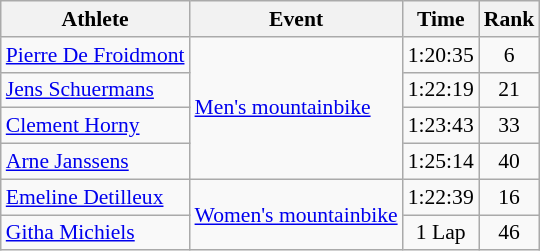<table class="wikitable" style="text-align:center; font-size:90%">
<tr>
<th>Athlete</th>
<th>Event</th>
<th>Time</th>
<th>Rank</th>
</tr>
<tr>
<td align="left"><a href='#'>Pierre De Froidmont</a></td>
<td align="left" rowspan="4"><a href='#'>Men's mountainbike</a></td>
<td>1:20:35</td>
<td>6</td>
</tr>
<tr>
<td align="left"><a href='#'>Jens Schuermans</a></td>
<td>1:22:19</td>
<td>21</td>
</tr>
<tr>
<td align="left"><a href='#'>Clement Horny</a></td>
<td>1:23:43</td>
<td>33</td>
</tr>
<tr>
<td align="left"><a href='#'>Arne Janssens</a></td>
<td>1:25:14</td>
<td>40</td>
</tr>
<tr>
<td align="left"><a href='#'>Emeline Detilleux</a></td>
<td align="left" rowspan="2"><a href='#'>Women's mountainbike</a></td>
<td>1:22:39</td>
<td>16</td>
</tr>
<tr>
<td align="left"><a href='#'>Githa Michiels</a></td>
<td>1 Lap</td>
<td>46</td>
</tr>
</table>
